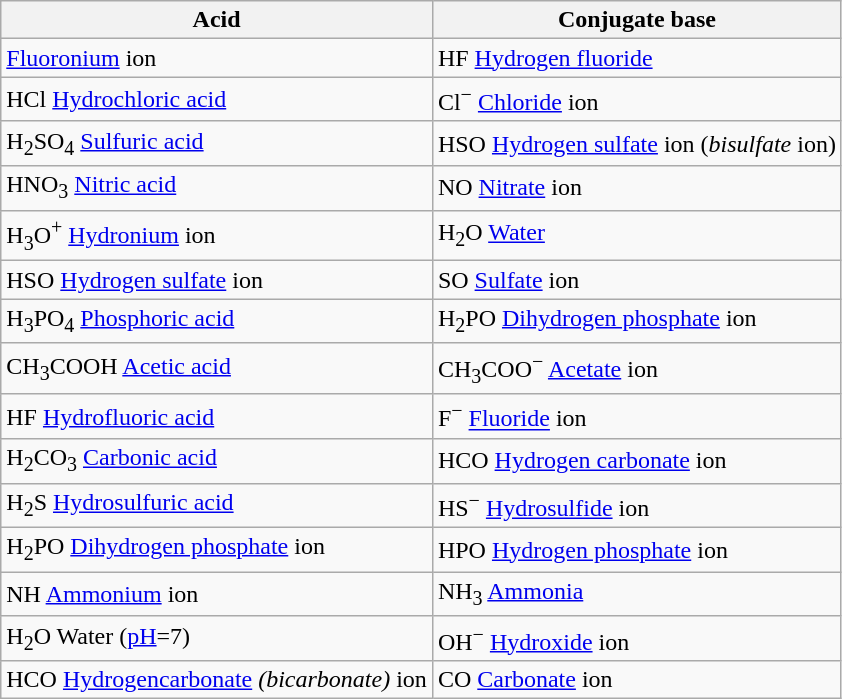<table class="wikitable">
<tr>
<th>Acid</th>
<th>Conjugate base</th>
</tr>
<tr>
<td> <a href='#'>Fluoronium</a> ion</td>
<td>HF <a href='#'>Hydrogen fluoride</a></td>
</tr>
<tr>
<td>HCl <a href='#'>Hydrochloric acid</a></td>
<td>Cl<sup>−</sup> <a href='#'>Chloride</a> ion</td>
</tr>
<tr>
<td>H<sub>2</sub>SO<sub>4</sub> <a href='#'>Sulfuric acid</a></td>
<td>HSO <a href='#'>Hydrogen sulfate</a> ion (<em>bisulfate</em> ion)</td>
</tr>
<tr>
<td>HNO<sub>3</sub> <a href='#'>Nitric acid</a></td>
<td>NO <a href='#'>Nitrate</a> ion</td>
</tr>
<tr>
<td>H<sub>3</sub>O<sup>+</sup> <a href='#'>Hydronium</a> ion</td>
<td>H<sub>2</sub>O <a href='#'>Water</a></td>
</tr>
<tr>
<td>HSO <a href='#'>Hydrogen sulfate</a> ion</td>
<td>SO <a href='#'>Sulfate</a> ion</td>
</tr>
<tr>
<td>H<sub>3</sub>PO<sub>4</sub> <a href='#'>Phosphoric acid</a></td>
<td>H<sub>2</sub>PO <a href='#'>Dihydrogen phosphate</a> ion</td>
</tr>
<tr>
<td>CH<sub>3</sub>COOH <a href='#'>Acetic acid</a></td>
<td>CH<sub>3</sub>COO<sup>−</sup> <a href='#'>Acetate</a> ion</td>
</tr>
<tr>
<td>HF <a href='#'>Hydrofluoric acid</a></td>
<td>F<sup>−</sup> <a href='#'>Fluoride</a> ion</td>
</tr>
<tr>
<td>H<sub>2</sub>CO<sub>3</sub> <a href='#'>Carbonic acid</a></td>
<td>HCO <a href='#'>Hydrogen carbonate</a> ion</td>
</tr>
<tr>
<td>H<sub>2</sub>S <a href='#'>Hydrosulfuric acid</a></td>
<td>HS<sup>−</sup> <a href='#'>Hydrosulfide</a> ion</td>
</tr>
<tr>
<td>H<sub>2</sub>PO <a href='#'>Dihydrogen phosphate</a> ion</td>
<td>HPO <a href='#'>Hydrogen phosphate</a> ion</td>
</tr>
<tr>
<td>NH <a href='#'>Ammonium</a> ion</td>
<td>NH<sub>3</sub> <a href='#'>Ammonia</a></td>
</tr>
<tr>
<td>H<sub>2</sub>O Water (<a href='#'>pH</a>=7)</td>
<td>OH<sup>−</sup> <a href='#'>Hydroxide</a> ion</td>
</tr>
<tr>
<td>HCO <a href='#'>Hydrogencarbonate</a> <em>(bicarbonate)</em> ion</td>
<td>CO <a href='#'>Carbonate</a> ion</td>
</tr>
</table>
